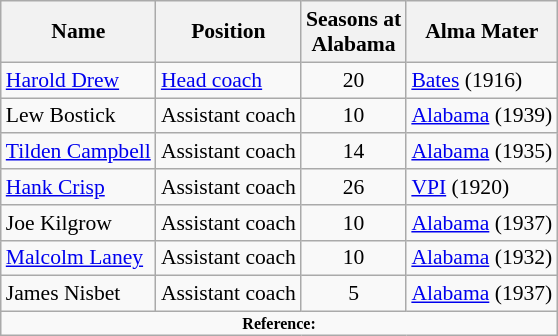<table class="wikitable" border="1" style="font-size:90%;">
<tr>
<th>Name</th>
<th>Position</th>
<th>Seasons at<br>Alabama</th>
<th>Alma Mater</th>
</tr>
<tr>
<td><a href='#'>Harold Drew</a></td>
<td><a href='#'>Head coach</a></td>
<td align=center>20</td>
<td><a href='#'>Bates</a> (1916)</td>
</tr>
<tr>
<td>Lew Bostick</td>
<td>Assistant coach</td>
<td align=center>10</td>
<td><a href='#'>Alabama</a> (1939)</td>
</tr>
<tr>
<td><a href='#'>Tilden Campbell</a></td>
<td>Assistant coach</td>
<td align=center>14</td>
<td><a href='#'>Alabama</a> (1935)</td>
</tr>
<tr>
<td><a href='#'>Hank Crisp</a></td>
<td>Assistant coach</td>
<td align=center>26</td>
<td><a href='#'>VPI</a> (1920)</td>
</tr>
<tr>
<td>Joe Kilgrow</td>
<td>Assistant coach</td>
<td align=center>10</td>
<td><a href='#'>Alabama</a> (1937)</td>
</tr>
<tr>
<td><a href='#'>Malcolm Laney</a></td>
<td>Assistant coach</td>
<td align=center>10</td>
<td><a href='#'>Alabama</a> (1932)</td>
</tr>
<tr>
<td>James Nisbet</td>
<td>Assistant coach</td>
<td align=center>5</td>
<td><a href='#'>Alabama</a> (1937)</td>
</tr>
<tr>
<td colspan="4" style="font-size: 8pt" align="center"><strong>Reference:</strong></td>
</tr>
</table>
